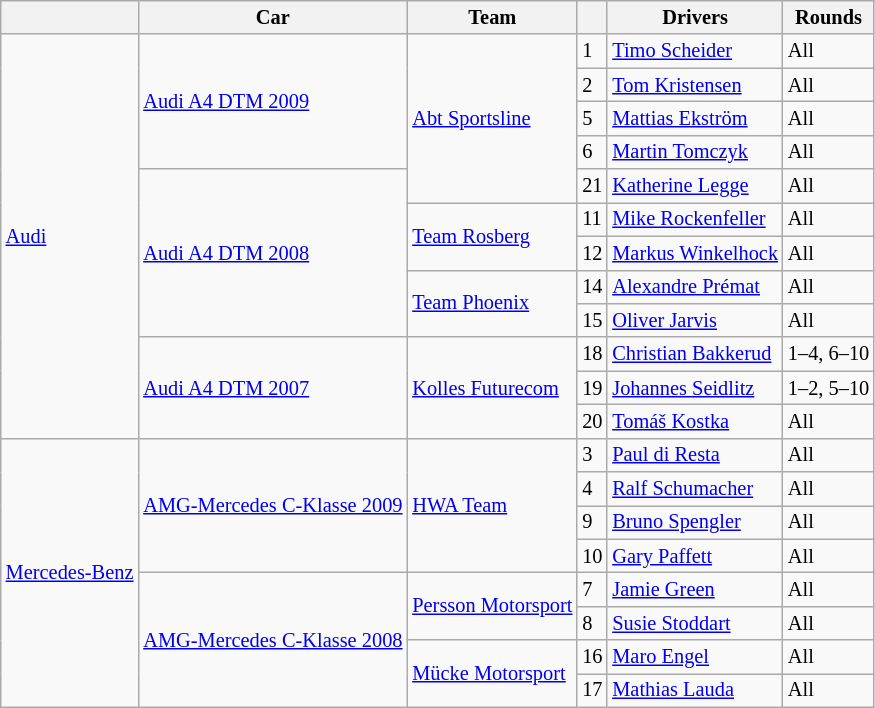<table class="wikitable sortable" style="font-size: 85%">
<tr>
<th></th>
<th>Car</th>
<th>Team</th>
<th></th>
<th>Drivers</th>
<th>Rounds</th>
</tr>
<tr>
<td rowspan="12"><a href='#'>Audi</a></td>
<td rowspan="4"><a href='#'>Audi A4 DTM 2009</a></td>
<td rowspan="5"><a href='#'>Abt Sportsline</a></td>
<td>1</td>
<td> <a href='#'>Timo Scheider</a></td>
<td>All</td>
</tr>
<tr>
<td>2</td>
<td> <a href='#'>Tom Kristensen</a></td>
<td>All</td>
</tr>
<tr>
<td>5</td>
<td> <a href='#'>Mattias Ekström</a></td>
<td>All</td>
</tr>
<tr>
<td>6</td>
<td> <a href='#'>Martin Tomczyk</a></td>
<td>All</td>
</tr>
<tr>
<td rowspan="5"><a href='#'>Audi A4 DTM 2008</a></td>
<td>21</td>
<td> <a href='#'>Katherine Legge</a></td>
<td>All</td>
</tr>
<tr>
<td rowspan="2"><a href='#'>Team Rosberg</a></td>
<td>11</td>
<td> <a href='#'>Mike Rockenfeller</a></td>
<td>All</td>
</tr>
<tr>
<td>12</td>
<td> <a href='#'>Markus Winkelhock</a></td>
<td>All</td>
</tr>
<tr>
<td rowspan="2"><a href='#'>Team Phoenix</a></td>
<td>14</td>
<td> <a href='#'>Alexandre Prémat</a></td>
<td>All</td>
</tr>
<tr>
<td>15</td>
<td> <a href='#'>Oliver Jarvis</a></td>
<td>All</td>
</tr>
<tr>
<td rowspan="3"><a href='#'>Audi A4 DTM 2007</a></td>
<td rowspan="3"><a href='#'>Kolles Futurecom</a></td>
<td>18</td>
<td> <a href='#'>Christian Bakkerud</a></td>
<td>1–4, 6–10</td>
</tr>
<tr>
<td>19</td>
<td> <a href='#'>Johannes Seidlitz</a></td>
<td>1–2, 5–10</td>
</tr>
<tr>
<td>20</td>
<td> <a href='#'>Tomáš Kostka</a></td>
<td>All</td>
</tr>
<tr>
<td rowspan="8"><a href='#'>Mercedes-Benz</a></td>
<td rowspan="4"><a href='#'>AMG-Mercedes C-Klasse 2009</a></td>
<td rowspan="4"><a href='#'>HWA Team</a></td>
<td>3</td>
<td> <a href='#'>Paul di Resta</a></td>
<td>All</td>
</tr>
<tr>
<td>4</td>
<td> <a href='#'>Ralf Schumacher</a></td>
<td>All</td>
</tr>
<tr>
<td>9</td>
<td> <a href='#'>Bruno Spengler</a></td>
<td>All</td>
</tr>
<tr>
<td>10</td>
<td> <a href='#'>Gary Paffett</a></td>
<td>All</td>
</tr>
<tr>
<td rowspan="4"><a href='#'>AMG-Mercedes C-Klasse 2008</a></td>
<td rowspan="2"><a href='#'>Persson Motorsport</a></td>
<td>7</td>
<td> <a href='#'>Jamie Green</a></td>
<td>All</td>
</tr>
<tr>
<td>8</td>
<td> <a href='#'>Susie Stoddart</a></td>
<td>All</td>
</tr>
<tr>
<td rowspan="2"><a href='#'>Mücke Motorsport</a></td>
<td>16</td>
<td> <a href='#'>Maro Engel</a></td>
<td>All</td>
</tr>
<tr>
<td>17</td>
<td> <a href='#'>Mathias Lauda</a></td>
<td>All</td>
</tr>
</table>
